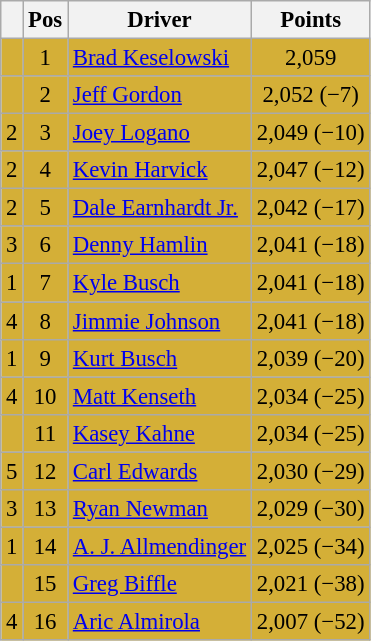<table class="wikitable" style="font-size: 95%;">
<tr>
<th></th>
<th>Pos</th>
<th>Driver</th>
<th>Points</th>
</tr>
<tr style="background:#D4AF37;">
<td align="left"></td>
<td style="text-align:center;">1</td>
<td><a href='#'>Brad Keselowski</a></td>
<td style="text-align:center;">2,059</td>
</tr>
<tr style="background:#D4AF37;">
<td align="left"></td>
<td style="text-align:center;">2</td>
<td><a href='#'>Jeff Gordon</a></td>
<td style="text-align:center;">2,052 (−7)</td>
</tr>
<tr style="background:#D4AF37;">
<td align="left"> 2</td>
<td style="text-align:center;">3</td>
<td><a href='#'>Joey Logano</a></td>
<td style="text-align:center;">2,049 (−10)</td>
</tr>
<tr style="background:#D4AF37;">
<td align="left"> 2</td>
<td style="text-align:center;">4</td>
<td><a href='#'>Kevin Harvick</a></td>
<td style="text-align:center;">2,047 (−12)</td>
</tr>
<tr style="background:#D4AF37;">
<td align="left"> 2</td>
<td style="text-align:center;">5</td>
<td><a href='#'>Dale Earnhardt Jr.</a></td>
<td style="text-align:center;">2,042 (−17)</td>
</tr>
<tr style="background:#D4AF37;">
<td align="left"> 3</td>
<td style="text-align:center;">6</td>
<td><a href='#'>Denny Hamlin</a></td>
<td style="text-align:center;">2,041 (−18)</td>
</tr>
<tr style="background:#D4AF37;">
<td align="left"> 1</td>
<td style="text-align:center;">7</td>
<td><a href='#'>Kyle Busch</a></td>
<td style="text-align:center;">2,041 (−18)</td>
</tr>
<tr style="background:#D4AF37;">
<td align="left"> 4</td>
<td style="text-align:center;">8</td>
<td><a href='#'>Jimmie Johnson</a></td>
<td style="text-align:center;">2,041 (−18)</td>
</tr>
<tr style="background:#D4AF37;">
<td align="left"> 1</td>
<td style="text-align:center;">9</td>
<td><a href='#'>Kurt Busch</a></td>
<td style="text-align:center;">2,039 (−20)</td>
</tr>
<tr style="background:#D4AF37;">
<td align="left"> 4</td>
<td style="text-align:center;">10</td>
<td><a href='#'>Matt Kenseth</a></td>
<td style="text-align:center;">2,034 (−25)</td>
</tr>
<tr style="background:#D4AF37;">
<td align="left"></td>
<td style="text-align:center;">11</td>
<td><a href='#'>Kasey Kahne</a></td>
<td style="text-align:center;">2,034 (−25)</td>
</tr>
<tr style="background:#D4AF37;">
<td align="left"> 5</td>
<td style="text-align:center;">12</td>
<td><a href='#'>Carl Edwards</a></td>
<td style="text-align:center;">2,030 (−29)</td>
</tr>
<tr style="background:#D4AF37;">
<td align="left"> 3</td>
<td style="text-align:center;">13</td>
<td><a href='#'>Ryan Newman</a></td>
<td style="text-align:center;">2,029 (−30)</td>
</tr>
<tr style="background:#D4AF37;">
<td align="left"> 1</td>
<td style="text-align:center;">14</td>
<td><a href='#'>A. J. Allmendinger</a></td>
<td style="text-align:center;">2,025 (−34)</td>
</tr>
<tr style="background:#D4AF37;">
<td align="left"></td>
<td style="text-align:center;">15</td>
<td><a href='#'>Greg Biffle</a></td>
<td style="text-align:center;">2,021 (−38)</td>
</tr>
<tr style="background:#D4AF37;">
<td align="left"> 4</td>
<td style="text-align:center;">16</td>
<td><a href='#'>Aric Almirola</a></td>
<td style="text-align:center;">2,007 (−52)</td>
</tr>
</table>
